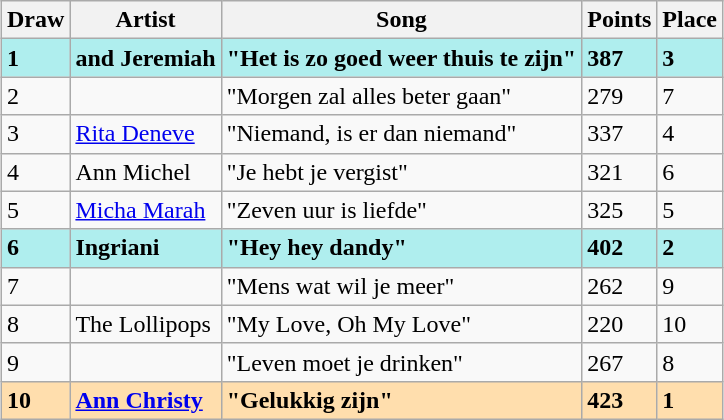<table class="sortable wikitable" style="margin: 1em auto 1em auto">
<tr>
<th>Draw</th>
<th>Artist</th>
<th>Song</th>
<th>Points</th>
<th>Place</th>
</tr>
<tr style="font-weight:bold; background:paleturquoise;">
<td>1</td>
<td> and Jeremiah</td>
<td>"Het is zo goed weer thuis te zijn"</td>
<td>387</td>
<td>3</td>
</tr>
<tr>
<td>2</td>
<td></td>
<td>"Morgen zal alles beter gaan"</td>
<td>279</td>
<td>7</td>
</tr>
<tr>
<td>3</td>
<td><a href='#'>Rita Deneve</a></td>
<td>"Niemand, is er dan niemand"</td>
<td>337</td>
<td>4</td>
</tr>
<tr>
<td>4</td>
<td>Ann Michel</td>
<td>"Je hebt je vergist"</td>
<td>321</td>
<td>6</td>
</tr>
<tr>
<td>5</td>
<td><a href='#'>Micha Marah</a></td>
<td>"Zeven uur is liefde"</td>
<td>325</td>
<td>5</td>
</tr>
<tr style="font-weight:bold; background:paleturquoise;">
<td>6</td>
<td>Ingriani</td>
<td>"Hey hey dandy"</td>
<td>402</td>
<td>2</td>
</tr>
<tr>
<td>7</td>
<td></td>
<td>"Mens wat wil je meer"</td>
<td>262</td>
<td>9</td>
</tr>
<tr>
<td>8</td>
<td>The Lollipops</td>
<td>"My Love, Oh My Love"</td>
<td>220</td>
<td>10</td>
</tr>
<tr>
<td>9</td>
<td></td>
<td>"Leven moet je drinken"</td>
<td>267</td>
<td>8</td>
</tr>
<tr style="font-weight:bold; background:navajowhite;">
<td>10</td>
<td><a href='#'>Ann Christy</a></td>
<td>"Gelukkig zijn"</td>
<td>423</td>
<td>1</td>
</tr>
</table>
